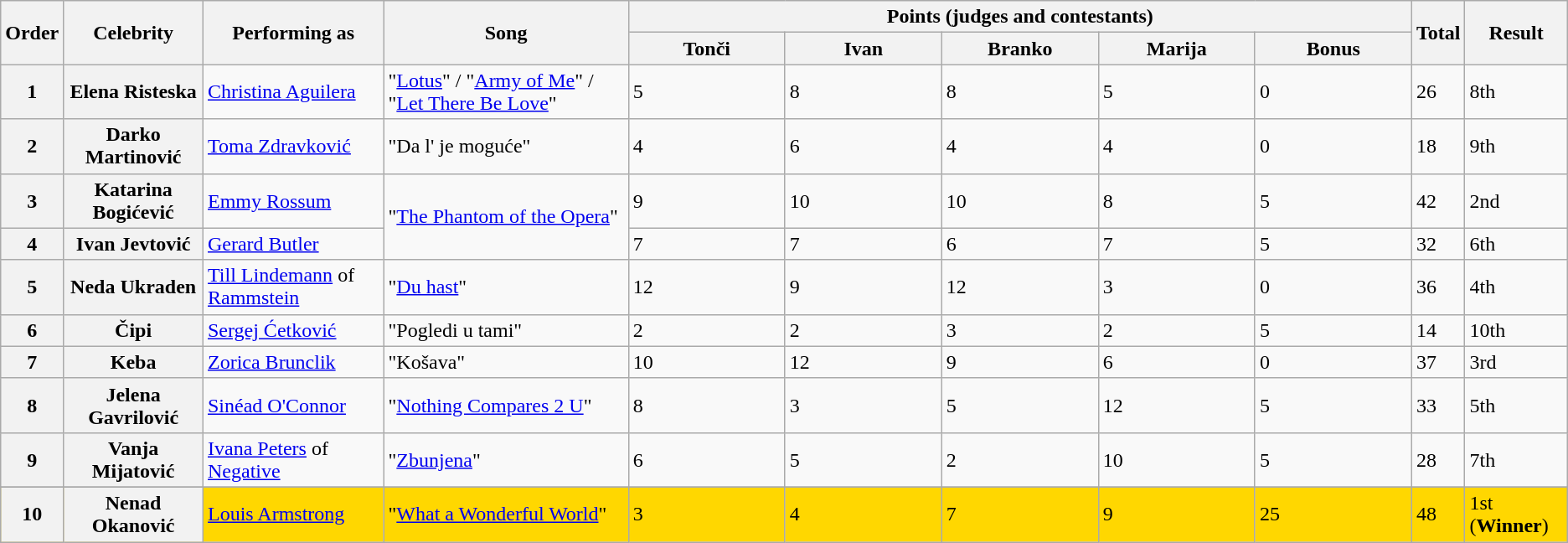<table class=wikitable>
<tr>
<th rowspan="2">Order</th>
<th rowspan="2">Celebrity</th>
<th rowspan="2">Performing as</th>
<th rowspan="2">Song</th>
<th colspan="5" style="width:50%;">Points (judges and contestants)</th>
<th rowspan="2">Total</th>
<th rowspan="2">Result</th>
</tr>
<tr>
<th style="width:10%;">Tonči</th>
<th style="width:10%;">Ivan</th>
<th style="width:10%;">Branko</th>
<th style="width:10%;">Marija</th>
<th style="width:10%;">Bonus</th>
</tr>
<tr>
<th scope="row">1</th>
<th scope="row">Elena Risteska</th>
<td><a href='#'>Christina Aguilera</a></td>
<td>"<a href='#'>Lotus</a>" / "<a href='#'>Army of Me</a>" / "<a href='#'>Let There Be Love</a>"</td>
<td>5</td>
<td>8</td>
<td>8</td>
<td>5</td>
<td>0</td>
<td>26</td>
<td>8th</td>
</tr>
<tr>
<th scope="row">2</th>
<th scope="row">Darko Martinović</th>
<td><a href='#'>Toma Zdravković</a></td>
<td>"Da l' je moguće"</td>
<td>4</td>
<td>6</td>
<td>4</td>
<td>4</td>
<td>0</td>
<td>18</td>
<td>9th</td>
</tr>
<tr -bgcolor="silver">
<th scope="row">3</th>
<th scope="row">Katarina Bogićević</th>
<td><a href='#'>Emmy Rossum</a></td>
<td rowspan="2">"<a href='#'>The Phantom of the Opera</a>" </td>
<td>9</td>
<td>10</td>
<td>10</td>
<td>8</td>
<td>5</td>
<td>42</td>
<td>2nd</td>
</tr>
<tr>
<th scope="row">4</th>
<th scope="row">Ivan Jevtović</th>
<td><a href='#'>Gerard Butler</a></td>
<td>7</td>
<td>7</td>
<td>6</td>
<td>7</td>
<td>5</td>
<td>32</td>
<td>6th</td>
</tr>
<tr>
<th scope="row">5</th>
<th scope="row">Neda Ukraden</th>
<td><a href='#'>Till Lindemann</a> of <a href='#'>Rammstein</a></td>
<td>"<a href='#'>Du hast</a>"</td>
<td>12</td>
<td>9</td>
<td>12</td>
<td>3</td>
<td>0</td>
<td>36</td>
<td>4th</td>
</tr>
<tr>
<th scope="row">6</th>
<th scope="row">Čipi</th>
<td><a href='#'>Sergej Ćetković</a></td>
<td>"Pogledi u tami"</td>
<td>2</td>
<td>2</td>
<td>3</td>
<td>2</td>
<td>5</td>
<td>14</td>
<td>10th</td>
</tr>
<tr -bgcolor="tan">
<th scope="row">7</th>
<th scope="row">Keba</th>
<td><a href='#'>Zorica Brunclik</a></td>
<td>"Košava"</td>
<td>10</td>
<td>12</td>
<td>9</td>
<td>6</td>
<td>0</td>
<td>37</td>
<td>3rd</td>
</tr>
<tr>
<th scope="row">8</th>
<th scope="row">Jelena Gavrilović</th>
<td><a href='#'>Sinéad O'Connor</a></td>
<td>"<a href='#'>Nothing Compares 2 U</a>"</td>
<td>8</td>
<td>3</td>
<td>5</td>
<td>12</td>
<td>5</td>
<td>33</td>
<td>5th</td>
</tr>
<tr>
<th scope="row">9</th>
<th scope="row">Vanja Mijatović</th>
<td><a href='#'>Ivana Peters</a> of <a href='#'>Negative</a></td>
<td>"<a href='#'>Zbunjena</a>"</td>
<td>6</td>
<td>5</td>
<td>2</td>
<td>10</td>
<td>5</td>
<td>28</td>
<td>7th</td>
</tr>
<tr>
</tr>
<tr style="background:gold;">
<th scope="row">10</th>
<th scope="row">Nenad Okanović</th>
<td><a href='#'>Louis Armstrong</a></td>
<td>"<a href='#'>What a Wonderful World</a>"</td>
<td>3</td>
<td>4</td>
<td>7</td>
<td>9</td>
<td>25</td>
<td>48</td>
<td>1st (<strong>Winner</strong>)</td>
</tr>
</table>
